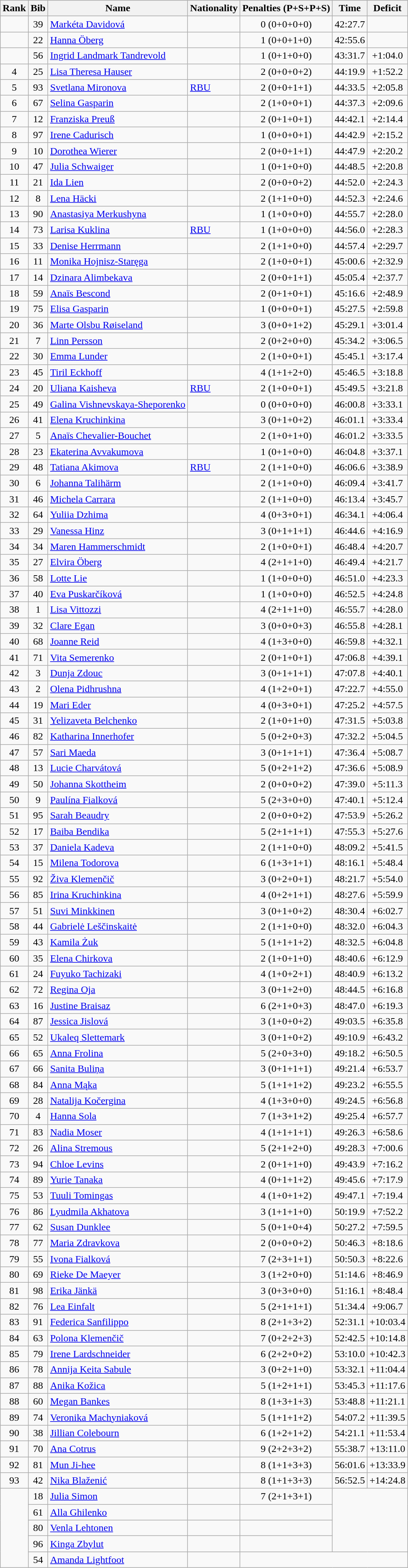<table class="wikitable sortable" style="text-align:center">
<tr>
<th>Rank</th>
<th>Bib</th>
<th>Name</th>
<th>Nationality</th>
<th>Penalties (P+S+P+S)</th>
<th>Time</th>
<th>Deficit</th>
</tr>
<tr>
<td></td>
<td>39</td>
<td align=left><a href='#'>Markéta Davidová</a></td>
<td align=left></td>
<td>0 (0+0+0+0)</td>
<td>42:27.7</td>
<td></td>
</tr>
<tr>
<td></td>
<td>22</td>
<td align=left><a href='#'>Hanna Öberg</a></td>
<td align=left></td>
<td>1 (0+0+1+0)</td>
<td>42:55.6</td>
<td></td>
</tr>
<tr>
<td></td>
<td>56</td>
<td align=left><a href='#'>Ingrid Landmark Tandrevold</a></td>
<td align=left></td>
<td>1 (0+1+0+0)</td>
<td>43:31.7</td>
<td>+1:04.0</td>
</tr>
<tr>
<td>4</td>
<td>25</td>
<td align=left><a href='#'>Lisa Theresa Hauser</a></td>
<td align=left></td>
<td>2 (0+0+0+2)</td>
<td>44:19.9</td>
<td>+1:52.2</td>
</tr>
<tr>
<td>5</td>
<td>93</td>
<td align=left><a href='#'>Svetlana Mironova</a></td>
<td align=left><a href='#'>RBU</a></td>
<td>2 (0+0+1+1)</td>
<td>44:33.5</td>
<td>+2:05.8</td>
</tr>
<tr>
<td>6</td>
<td>67</td>
<td align=left><a href='#'>Selina Gasparin</a></td>
<td align=left></td>
<td>2 (1+0+0+1)</td>
<td>44:37.3</td>
<td>+2:09.6</td>
</tr>
<tr>
<td>7</td>
<td>12</td>
<td align=left><a href='#'>Franziska Preuß</a></td>
<td align=left></td>
<td>2 (0+1+0+1)</td>
<td>44:42.1</td>
<td>+2:14.4</td>
</tr>
<tr>
<td>8</td>
<td>97</td>
<td align=left><a href='#'>Irene Cadurisch</a></td>
<td align=left></td>
<td>1 (0+0+0+1)</td>
<td>44:42.9</td>
<td>+2:15.2</td>
</tr>
<tr>
<td>9</td>
<td>10</td>
<td align=left><a href='#'>Dorothea Wierer</a></td>
<td align=left></td>
<td>2 (0+0+1+1)</td>
<td>44:47.9</td>
<td>+2:20.2</td>
</tr>
<tr>
<td>10</td>
<td>47</td>
<td align=left><a href='#'>Julia Schwaiger</a></td>
<td align=left></td>
<td>1 (0+1+0+0)</td>
<td>44:48.5</td>
<td>+2:20.8</td>
</tr>
<tr>
<td>11</td>
<td>21</td>
<td align=left><a href='#'>Ida Lien</a></td>
<td align=left></td>
<td>2 (0+0+0+2)</td>
<td>44:52.0</td>
<td>+2:24.3</td>
</tr>
<tr>
<td>12</td>
<td>8</td>
<td align=left><a href='#'>Lena Häcki</a></td>
<td align=left></td>
<td>2 (1+1+0+0)</td>
<td>44:52.3</td>
<td>+2:24.6</td>
</tr>
<tr>
<td>13</td>
<td>90</td>
<td align=left><a href='#'>Anastasiya Merkushyna</a></td>
<td align=left></td>
<td>1 (1+0+0+0)</td>
<td>44:55.7</td>
<td>+2:28.0</td>
</tr>
<tr>
<td>14</td>
<td>73</td>
<td align=left><a href='#'>Larisa Kuklina</a></td>
<td align=left><a href='#'>RBU</a></td>
<td>1 (1+0+0+0)</td>
<td>44:56.0</td>
<td>+2:28.3</td>
</tr>
<tr>
<td>15</td>
<td>33</td>
<td align=left><a href='#'>Denise Herrmann</a></td>
<td align=left></td>
<td>2 (1+1+0+0)</td>
<td>44:57.4</td>
<td>+2:29.7</td>
</tr>
<tr>
<td>16</td>
<td>11</td>
<td align=left><a href='#'>Monika Hojnisz-Staręga</a></td>
<td align=left></td>
<td>2 (1+0+0+1)</td>
<td>45:00.6</td>
<td>+2:32.9</td>
</tr>
<tr>
<td>17</td>
<td>14</td>
<td align=left><a href='#'>Dzinara Alimbekava</a></td>
<td align=left></td>
<td>2 (0+0+1+1)</td>
<td>45:05.4</td>
<td>+2:37.7</td>
</tr>
<tr>
<td>18</td>
<td>59</td>
<td align=left><a href='#'>Anaïs Bescond</a></td>
<td align=left></td>
<td>2 (0+1+0+1)</td>
<td>45:16.6</td>
<td>+2:48.9</td>
</tr>
<tr>
<td>19</td>
<td>75</td>
<td align=left><a href='#'>Elisa Gasparin</a></td>
<td align=left></td>
<td>1 (0+0+0+1)</td>
<td>45:27.5</td>
<td>+2:59.8</td>
</tr>
<tr>
<td>20</td>
<td>36</td>
<td align=left><a href='#'>Marte Olsbu Røiseland</a></td>
<td align=left></td>
<td>3 (0+0+1+2)</td>
<td>45:29.1</td>
<td>+3:01.4</td>
</tr>
<tr>
<td>21</td>
<td>7</td>
<td align=left><a href='#'>Linn Persson</a></td>
<td align=left></td>
<td>2 (0+2+0+0)</td>
<td>45:34.2</td>
<td>+3:06.5</td>
</tr>
<tr>
<td>22</td>
<td>30</td>
<td align=left><a href='#'>Emma Lunder</a></td>
<td align=left></td>
<td>2 (1+0+0+1)</td>
<td>45:45.1</td>
<td>+3:17.4</td>
</tr>
<tr>
<td>23</td>
<td>45</td>
<td align=left><a href='#'>Tiril Eckhoff</a></td>
<td align=left></td>
<td>4 (1+1+2+0)</td>
<td>45:46.5</td>
<td>+3:18.8</td>
</tr>
<tr>
<td>24</td>
<td>20</td>
<td align=left><a href='#'>Uliana Kaisheva</a></td>
<td align=left><a href='#'>RBU</a></td>
<td>2 (1+0+0+1)</td>
<td>45:49.5</td>
<td>+3:21.8</td>
</tr>
<tr>
<td>25</td>
<td>49</td>
<td align=left><a href='#'>Galina Vishnevskaya-Sheporenko</a></td>
<td align=left></td>
<td>0 (0+0+0+0)</td>
<td>46:00.8</td>
<td>+3:33.1</td>
</tr>
<tr>
<td>26</td>
<td>41</td>
<td align=left><a href='#'>Elena Kruchinkina</a></td>
<td align=left></td>
<td>3 (0+1+0+2)</td>
<td>46:01.1</td>
<td>+3:33.4</td>
</tr>
<tr>
<td>27</td>
<td>5</td>
<td align=left><a href='#'>Anaïs Chevalier-Bouchet</a></td>
<td align=left></td>
<td>2 (1+0+1+0)</td>
<td>46:01.2</td>
<td>+3:33.5</td>
</tr>
<tr>
<td>28</td>
<td>23</td>
<td align=left><a href='#'>Ekaterina Avvakumova</a></td>
<td align=left></td>
<td>1 (0+1+0+0)</td>
<td>46:04.8</td>
<td>+3:37.1</td>
</tr>
<tr>
<td>29</td>
<td>48</td>
<td align=left><a href='#'>Tatiana Akimova</a></td>
<td align=left><a href='#'>RBU</a></td>
<td>2 (1+1+0+0)</td>
<td>46:06.6</td>
<td>+3:38.9</td>
</tr>
<tr>
<td>30</td>
<td>6</td>
<td align=left><a href='#'>Johanna Talihärm</a></td>
<td align=left></td>
<td>2 (1+1+0+0)</td>
<td>46:09.4</td>
<td>+3:41.7</td>
</tr>
<tr>
<td>31</td>
<td>46</td>
<td align=left><a href='#'>Michela Carrara</a></td>
<td align=left></td>
<td>2 (1+1+0+0)</td>
<td>46:13.4</td>
<td>+3:45.7</td>
</tr>
<tr>
<td>32</td>
<td>64</td>
<td align=left><a href='#'>Yuliia Dzhima</a></td>
<td align=left></td>
<td>4 (0+3+0+1)</td>
<td>46:34.1</td>
<td>+4:06.4</td>
</tr>
<tr>
<td>33</td>
<td>29</td>
<td align=left><a href='#'>Vanessa Hinz</a></td>
<td align=left></td>
<td>3 (0+1+1+1)</td>
<td>46:44.6</td>
<td>+4:16.9</td>
</tr>
<tr>
<td>34</td>
<td>34</td>
<td align=left><a href='#'>Maren Hammerschmidt</a></td>
<td align=left></td>
<td>2 (1+0+0+1)</td>
<td>46:48.4</td>
<td>+4:20.7</td>
</tr>
<tr>
<td>35</td>
<td>27</td>
<td align=left><a href='#'>Elvira Öberg</a></td>
<td align=left></td>
<td>4 (2+1+1+0)</td>
<td>46:49.4</td>
<td>+4:21.7</td>
</tr>
<tr>
<td>36</td>
<td>58</td>
<td align=left><a href='#'>Lotte Lie</a></td>
<td align=left></td>
<td>1 (1+0+0+0)</td>
<td>46:51.0</td>
<td>+4:23.3</td>
</tr>
<tr>
<td>37</td>
<td>40</td>
<td align=left><a href='#'>Eva Puskarčíková</a></td>
<td align=left></td>
<td>1 (1+0+0+0)</td>
<td>46:52.5</td>
<td>+4:24.8</td>
</tr>
<tr>
<td>38</td>
<td>1</td>
<td align=left><a href='#'>Lisa Vittozzi</a></td>
<td align=left></td>
<td>4 (2+1+1+0)</td>
<td>46:55.7</td>
<td>+4:28.0</td>
</tr>
<tr>
<td>39</td>
<td>32</td>
<td align=left><a href='#'>Clare Egan</a></td>
<td align=left></td>
<td>3 (0+0+0+3)</td>
<td>46:55.8</td>
<td>+4:28.1</td>
</tr>
<tr>
<td>40</td>
<td>68</td>
<td align=left><a href='#'>Joanne Reid</a></td>
<td align=left></td>
<td>4 (1+3+0+0)</td>
<td>46:59.8</td>
<td>+4:32.1</td>
</tr>
<tr>
<td>41</td>
<td>71</td>
<td align=left><a href='#'>Vita Semerenko</a></td>
<td align=left></td>
<td>2 (0+1+0+1)</td>
<td>47:06.8</td>
<td>+4:39.1</td>
</tr>
<tr>
<td>42</td>
<td>3</td>
<td align=left><a href='#'>Dunja Zdouc</a></td>
<td align=left></td>
<td>3 (0+1+1+1)</td>
<td>47:07.8</td>
<td>+4:40.1</td>
</tr>
<tr>
<td>43</td>
<td>2</td>
<td align=left><a href='#'>Olena Pidhrushna</a></td>
<td align=left></td>
<td>4 (1+2+0+1)</td>
<td>47:22.7</td>
<td>+4:55.0</td>
</tr>
<tr>
<td>44</td>
<td>19</td>
<td align=left><a href='#'>Mari Eder</a></td>
<td align=left></td>
<td>4 (0+3+0+1)</td>
<td>47:25.2</td>
<td>+4:57.5</td>
</tr>
<tr>
<td>45</td>
<td>31</td>
<td align=left><a href='#'>Yelizaveta Belchenko</a></td>
<td align=left></td>
<td>2 (1+0+1+0)</td>
<td>47:31.5</td>
<td>+5:03.8</td>
</tr>
<tr>
<td>46</td>
<td>82</td>
<td align=left><a href='#'>Katharina Innerhofer</a></td>
<td align=left></td>
<td>5 (0+2+0+3)</td>
<td>47:32.2</td>
<td>+5:04.5</td>
</tr>
<tr>
<td>47</td>
<td>57</td>
<td align=left><a href='#'>Sari Maeda</a></td>
<td align=left></td>
<td>3 (0+1+1+1)</td>
<td>47:36.4</td>
<td>+5:08.7</td>
</tr>
<tr>
<td>48</td>
<td>13</td>
<td align=left><a href='#'>Lucie Charvátová</a></td>
<td align=left></td>
<td>5 (0+2+1+2)</td>
<td>47:36.6</td>
<td>+5:08.9</td>
</tr>
<tr>
<td>49</td>
<td>50</td>
<td align=left><a href='#'>Johanna Skottheim</a></td>
<td align=left></td>
<td>2 (0+0+0+2)</td>
<td>47:39.0</td>
<td>+5:11.3</td>
</tr>
<tr>
<td>50</td>
<td>9</td>
<td align=left><a href='#'>Paulína Fialková</a></td>
<td align=left></td>
<td>5 (2+3+0+0)</td>
<td>47:40.1</td>
<td>+5:12.4</td>
</tr>
<tr>
<td>51</td>
<td>95</td>
<td align=left><a href='#'>Sarah Beaudry</a></td>
<td align=left></td>
<td>2 (0+0+0+2)</td>
<td>47:53.9</td>
<td>+5:26.2</td>
</tr>
<tr>
<td>52</td>
<td>17</td>
<td align=left><a href='#'>Baiba Bendika</a></td>
<td align=left></td>
<td>5 (2+1+1+1)</td>
<td>47:55.3</td>
<td>+5:27.6</td>
</tr>
<tr>
<td>53</td>
<td>37</td>
<td align=left><a href='#'>Daniela Kadeva</a></td>
<td align=left></td>
<td>2 (1+1+0+0)</td>
<td>48:09.2</td>
<td>+5:41.5</td>
</tr>
<tr>
<td>54</td>
<td>15</td>
<td align=left><a href='#'>Milena Todorova</a></td>
<td align=left></td>
<td>6 (1+3+1+1)</td>
<td>48:16.1</td>
<td>+5:48.4</td>
</tr>
<tr>
<td>55</td>
<td>92</td>
<td align=left><a href='#'>Živa Klemenčič</a></td>
<td align=left></td>
<td>3 (0+2+0+1)</td>
<td>48:21.7</td>
<td>+5:54.0</td>
</tr>
<tr>
<td>56</td>
<td>85</td>
<td align=left><a href='#'>Irina Kruchinkina</a></td>
<td align=left></td>
<td>4 (0+2+1+1)</td>
<td>48:27.6</td>
<td>+5:59.9</td>
</tr>
<tr>
<td>57</td>
<td>51</td>
<td align=left><a href='#'>Suvi Minkkinen</a></td>
<td align=left></td>
<td>3 (0+1+0+2)</td>
<td>48:30.4</td>
<td>+6:02.7</td>
</tr>
<tr>
<td>58</td>
<td>44</td>
<td align=left><a href='#'>Gabrielė Leščinskaitė</a></td>
<td align=left></td>
<td>2 (1+1+0+0)</td>
<td>48:32.0</td>
<td>+6:04.3</td>
</tr>
<tr>
<td>59</td>
<td>43</td>
<td align=left><a href='#'>Kamila Żuk</a></td>
<td align=left></td>
<td>5 (1+1+1+2)</td>
<td>48:32.5</td>
<td>+6:04.8</td>
</tr>
<tr>
<td>60</td>
<td>35</td>
<td align=left><a href='#'>Elena Chirkova</a></td>
<td align=left></td>
<td>2 (1+0+1+0)</td>
<td>48:40.6</td>
<td>+6:12.9</td>
</tr>
<tr>
<td>61</td>
<td>24</td>
<td align=left><a href='#'>Fuyuko Tachizaki</a></td>
<td align=left></td>
<td>4 (1+0+2+1)</td>
<td>48:40.9</td>
<td>+6:13.2</td>
</tr>
<tr>
<td>62</td>
<td>72</td>
<td align=left><a href='#'>Regina Oja</a></td>
<td align=left></td>
<td>3 (0+1+2+0)</td>
<td>48:44.5</td>
<td>+6:16.8</td>
</tr>
<tr>
<td>63</td>
<td>16</td>
<td align=left><a href='#'>Justine Braisaz</a></td>
<td align=left></td>
<td>6 (2+1+0+3)</td>
<td>48:47.0</td>
<td>+6:19.3</td>
</tr>
<tr>
<td>64</td>
<td>87</td>
<td align=left><a href='#'>Jessica Jislová</a></td>
<td align=left></td>
<td>3 (1+0+0+2)</td>
<td>49:03.5</td>
<td>+6:35.8</td>
</tr>
<tr>
<td>65</td>
<td>52</td>
<td align=left><a href='#'>Ukaleq Slettemark</a></td>
<td align=left></td>
<td>3 (0+1+0+2)</td>
<td>49:10.9</td>
<td>+6:43.2</td>
</tr>
<tr>
<td>66</td>
<td>65</td>
<td align=left><a href='#'>Anna Frolina</a></td>
<td align=left></td>
<td>5 (2+0+3+0)</td>
<td>49:18.2</td>
<td>+6:50.5</td>
</tr>
<tr>
<td>67</td>
<td>66</td>
<td align=left><a href='#'>Sanita Buliņa</a></td>
<td align=left></td>
<td>3 (0+1+1+1)</td>
<td>49:21.4</td>
<td>+6:53.7</td>
</tr>
<tr>
<td>68</td>
<td>84</td>
<td align=left><a href='#'>Anna Mąka</a></td>
<td align=left></td>
<td>5 (1+1+1+2)</td>
<td>49:23.2</td>
<td>+6:55.5</td>
</tr>
<tr>
<td>69</td>
<td>28</td>
<td align=left><a href='#'>Natalija Kočergina</a></td>
<td align=left></td>
<td>4 (1+3+0+0)</td>
<td>49:24.5</td>
<td>+6:56.8</td>
</tr>
<tr>
<td>70</td>
<td>4</td>
<td align=left><a href='#'>Hanna Sola</a></td>
<td align=left></td>
<td>7 (1+3+1+2)</td>
<td>49:25.4</td>
<td>+6:57.7</td>
</tr>
<tr>
<td>71</td>
<td>83</td>
<td align=left><a href='#'>Nadia Moser</a></td>
<td align=left></td>
<td>4 (1+1+1+1)</td>
<td>49:26.3</td>
<td>+6:58.6</td>
</tr>
<tr>
<td>72</td>
<td>26</td>
<td align=left><a href='#'>Alina Stremous</a></td>
<td align=left></td>
<td>5 (2+1+2+0)</td>
<td>49:28.3</td>
<td>+7:00.6</td>
</tr>
<tr>
<td>73</td>
<td>94</td>
<td align=left><a href='#'>Chloe Levins</a></td>
<td align=left></td>
<td>2 (0+1+1+0)</td>
<td>49:43.9</td>
<td>+7:16.2</td>
</tr>
<tr>
<td>74</td>
<td>89</td>
<td align=left><a href='#'>Yurie Tanaka</a></td>
<td align=left></td>
<td>4 (0+1+1+2)</td>
<td>49:45.6</td>
<td>+7:17.9</td>
</tr>
<tr>
<td>75</td>
<td>53</td>
<td align=left><a href='#'>Tuuli Tomingas</a></td>
<td align=left></td>
<td>4 (1+0+1+2)</td>
<td>49:47.1</td>
<td>+7:19.4</td>
</tr>
<tr>
<td>76</td>
<td>86</td>
<td align=left><a href='#'>Lyudmila Akhatova</a></td>
<td align=left></td>
<td>3 (1+1+1+0)</td>
<td>50:19.9</td>
<td>+7:52.2</td>
</tr>
<tr>
<td>77</td>
<td>62</td>
<td align=left><a href='#'>Susan Dunklee</a></td>
<td align=left></td>
<td>5 (0+1+0+4)</td>
<td>50:27.2</td>
<td>+7:59.5</td>
</tr>
<tr>
<td>78</td>
<td>77</td>
<td align=left><a href='#'>Maria Zdravkova</a></td>
<td align=left></td>
<td>2 (0+0+0+2)</td>
<td>50:46.3</td>
<td>+8:18.6</td>
</tr>
<tr>
<td>79</td>
<td>55</td>
<td align=left><a href='#'>Ivona Fialková</a></td>
<td align=left></td>
<td>7 (2+3+1+1)</td>
<td>50:50.3</td>
<td>+8:22.6</td>
</tr>
<tr>
<td>80</td>
<td>69</td>
<td align=left><a href='#'>Rieke De Maeyer</a></td>
<td align=left></td>
<td>3 (1+2+0+0)</td>
<td>51:14.6</td>
<td>+8:46.9</td>
</tr>
<tr>
<td>81</td>
<td>98</td>
<td align=left><a href='#'>Erika Jänkä</a></td>
<td align=left></td>
<td>3 (0+3+0+0)</td>
<td>51:16.1</td>
<td>+8:48.4</td>
</tr>
<tr>
<td>82</td>
<td>76</td>
<td align=left><a href='#'>Lea Einfalt</a></td>
<td align=left></td>
<td>5 (2+1+1+1)</td>
<td>51:34.4</td>
<td>+9:06.7</td>
</tr>
<tr>
<td>83</td>
<td>91</td>
<td align=left><a href='#'>Federica Sanfilippo</a></td>
<td align=left></td>
<td>8 (2+1+3+2)</td>
<td>52:31.1</td>
<td>+10:03.4</td>
</tr>
<tr>
<td>84</td>
<td>63</td>
<td align=left><a href='#'>Polona Klemenčič</a></td>
<td align=left></td>
<td>7 (0+2+2+3)</td>
<td>52:42.5</td>
<td>+10:14.8</td>
</tr>
<tr>
<td>85</td>
<td>79</td>
<td align=left><a href='#'>Irene Lardschneider</a></td>
<td align=left></td>
<td>6 (2+2+0+2)</td>
<td>53:10.0</td>
<td>+10:42.3</td>
</tr>
<tr>
<td>86</td>
<td>78</td>
<td align=left><a href='#'>Annija Keita Sabule</a></td>
<td align=left></td>
<td>3 (0+2+1+0)</td>
<td>53:32.1</td>
<td>+11:04.4</td>
</tr>
<tr>
<td>87</td>
<td>88</td>
<td align=left><a href='#'>Anika Kožica</a></td>
<td align=left></td>
<td>5 (1+2+1+1)</td>
<td>53:45.3</td>
<td>+11:17.6</td>
</tr>
<tr>
<td>88</td>
<td>60</td>
<td align=left><a href='#'>Megan Bankes</a></td>
<td align=left></td>
<td>8 (1+3+1+3)</td>
<td>53:48.8</td>
<td>+11:21.1</td>
</tr>
<tr>
<td>89</td>
<td>74</td>
<td align=left><a href='#'>Veronika Machyniaková</a></td>
<td align=left></td>
<td>5 (1+1+1+2)</td>
<td>54:07.2</td>
<td>+11:39.5</td>
</tr>
<tr>
<td>90</td>
<td>38</td>
<td align=left><a href='#'>Jillian Colebourn</a></td>
<td align=left></td>
<td>6 (1+2+1+2)</td>
<td>54:21.1</td>
<td>+11:53.4</td>
</tr>
<tr>
<td>91</td>
<td>70</td>
<td align=left><a href='#'>Ana Cotrus</a></td>
<td align=left></td>
<td>9 (2+2+3+2)</td>
<td>55:38.7</td>
<td>+13:11.0</td>
</tr>
<tr>
<td>92</td>
<td>81</td>
<td align=left><a href='#'>Mun Ji-hee</a></td>
<td align=left></td>
<td>8 (1+1+3+3)</td>
<td>56:01.6</td>
<td>+13:33.9</td>
</tr>
<tr>
<td>93</td>
<td>42</td>
<td align=left><a href='#'>Nika Blaženić</a></td>
<td align=left></td>
<td>8 (1+1+3+3)</td>
<td>56:52.5</td>
<td>+14:24.8</td>
</tr>
<tr>
<td rowspan=5></td>
<td>18</td>
<td align=left><a href='#'>Julia Simon</a></td>
<td align=left></td>
<td>7 (2+1+3+1)</td>
<td colspan=2 rowspan=4></td>
</tr>
<tr>
<td>61</td>
<td align=left><a href='#'>Alla Ghilenko</a></td>
<td align=left></td>
<td></td>
</tr>
<tr>
<td>80</td>
<td align=left><a href='#'>Venla Lehtonen</a></td>
<td align=left></td>
<td></td>
</tr>
<tr>
<td>96</td>
<td align=left><a href='#'>Kinga Zbylut</a></td>
<td align=left></td>
<td></td>
</tr>
<tr>
<td>54</td>
<td align=left><a href='#'>Amanda Lightfoot</a></td>
<td align=left></td>
<td colspan=3></td>
</tr>
</table>
